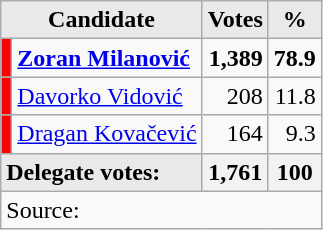<table class="wikitable">
<tr>
<th style="background:#e9e9e9; text-align:center;" colspan="2">Candidate</th>
<th style="background:#e9e9e9; text-align:center;">Votes</th>
<th style="background:#e9e9e9; text-align:center;">%</th>
</tr>
<tr>
<td style="background:red;"></td>
<td style="text-align:left;"><strong><a href='#'>Zoran Milanović</a></strong></td>
<td style="text-align:right;"><strong>1,389</strong></td>
<td style="text-align:right;"><strong>78.9</strong></td>
</tr>
<tr>
<td style="background:red;"></td>
<td style="text-align:left;"><a href='#'>Davorko Vidović</a></td>
<td style="text-align:right;">208</td>
<td style="text-align:right;">11.8</td>
</tr>
<tr>
<td style="background:red;"></td>
<td style="text-align:left;"><a href='#'>Dragan Kovačević</a></td>
<td style="text-align:right;">164</td>
<td style="text-align:right;">9.3</td>
</tr>
<tr style="background:#e9e9e9;">
<td style="text-align:left;" colspan="2"><strong>Delegate votes:</strong></td>
<th align= right>1,761</th>
<th align= right>100</th>
</tr>
<tr>
<td style="text-align:left;" colspan="4">Source: </td>
</tr>
</table>
